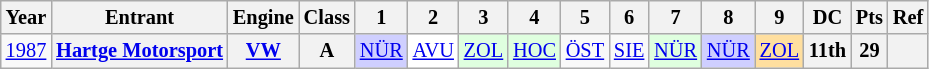<table class="wikitable" style="text-align:center; font-size:85%">
<tr>
<th>Year</th>
<th>Entrant</th>
<th>Engine</th>
<th>Class</th>
<th>1</th>
<th>2</th>
<th>3</th>
<th>4</th>
<th>5</th>
<th>6</th>
<th>7</th>
<th>8</th>
<th>9</th>
<th>DC</th>
<th>Pts</th>
<th>Ref</th>
</tr>
<tr>
<td><a href='#'>1987</a></td>
<th nowrap><a href='#'>Hartge Motorsport</a></th>
<th><a href='#'>VW</a></th>
<th>A</th>
<td style="background:#CFCFFF;"><a href='#'>NÜR</a><br></td>
<td style="background:#FFFFFF;"><a href='#'>AVU</a><br></td>
<td style="background:#DFFFDF;"><a href='#'>ZOL</a><br></td>
<td style="background:#DFFFDF;"><a href='#'>HOC</a><br></td>
<td><a href='#'>ÖST</a></td>
<td><a href='#'>SIE</a></td>
<td style="background:#DFFFDF;"><a href='#'>NÜR</a><br></td>
<td style="background:#CFCFFF;"><a href='#'>NÜR</a><br></td>
<td style="background:#FFDF9F;"><a href='#'>ZOL</a><br></td>
<th>11th</th>
<th>29</th>
<th></th>
</tr>
</table>
